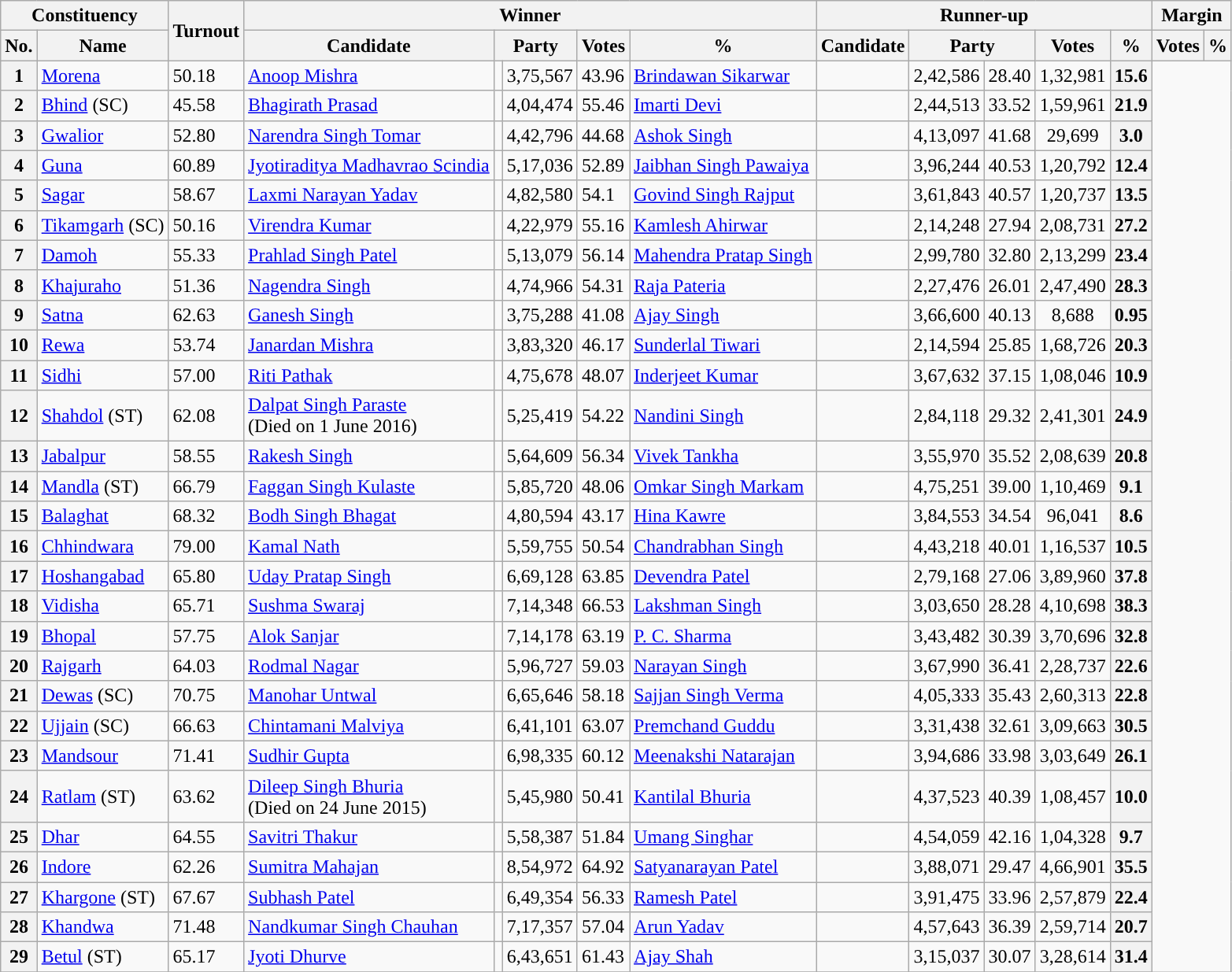<table class="wikitable sortable">
<tr>
<th colspan="2">Constituency</th>
<th rowspan="2">Turnout</th>
<th colspan="5">Winner</th>
<th colspan="5">Runner-up</th>
<th colspan="2">Margin</th>
</tr>
<tr>
<th>No.</th>
<th>Name</th>
<th>Candidate</th>
<th colspan="2">Party</th>
<th>Votes</th>
<th>%</th>
<th>Candidate</th>
<th colspan="2">Party</th>
<th>Votes</th>
<th>%</th>
<th>Votes</th>
<th>%</th>
</tr>
<tr>
<th>1</th>
<td><a href='#'>Morena</a></td>
<td>50.18 </td>
<td><a href='#'>Anoop Mishra</a></td>
<td></td>
<td>3,75,567</td>
<td>43.96</td>
<td><a href='#'>Brindawan Sikarwar</a></td>
<td></td>
<td>2,42,586</td>
<td>28.40</td>
<td style="text-align:center;background:">1,32,981</td>
<th>15.6</th>
</tr>
<tr>
<th>2</th>
<td><a href='#'>Bhind</a> (SC)</td>
<td>45.58 </td>
<td><a href='#'>Bhagirath Prasad</a></td>
<td></td>
<td>4,04,474</td>
<td>55.46</td>
<td><a href='#'>Imarti Devi</a></td>
<td></td>
<td>2,44,513</td>
<td>33.52</td>
<td style="text-align:center;background:">1,59,961</td>
<th>21.9</th>
</tr>
<tr>
<th>3</th>
<td><a href='#'>Gwalior</a></td>
<td>52.80 </td>
<td><a href='#'>Narendra Singh Tomar</a></td>
<td></td>
<td>4,42,796</td>
<td>44.68</td>
<td><a href='#'>Ashok Singh</a></td>
<td></td>
<td>4,13,097</td>
<td>41.68</td>
<td style="text-align:center;background:">29,699</td>
<th>3.0</th>
</tr>
<tr>
<th>4</th>
<td><a href='#'>Guna</a></td>
<td>60.89 </td>
<td><a href='#'>Jyotiraditya Madhavrao Scindia</a></td>
<td></td>
<td>5,17,036</td>
<td>52.89</td>
<td><a href='#'>Jaibhan Singh Pawaiya</a></td>
<td></td>
<td>3,96,244</td>
<td>40.53</td>
<td style="text-align:center;background:">1,20,792</td>
<th>12.4</th>
</tr>
<tr>
<th>5</th>
<td><a href='#'>Sagar</a></td>
<td>58.67 </td>
<td><a href='#'>Laxmi Narayan Yadav</a></td>
<td></td>
<td>4,82,580</td>
<td>54.1</td>
<td><a href='#'>Govind Singh Rajput</a></td>
<td></td>
<td>3,61,843</td>
<td>40.57</td>
<td style="text-align:center;background:">1,20,737</td>
<th>13.5</th>
</tr>
<tr>
<th>6</th>
<td><a href='#'>Tikamgarh</a> (SC)</td>
<td>50.16 </td>
<td><a href='#'>Virendra Kumar</a></td>
<td></td>
<td>4,22,979</td>
<td>55.16</td>
<td><a href='#'>Kamlesh Ahirwar</a></td>
<td></td>
<td>2,14,248</td>
<td>27.94</td>
<td style="text-align:center;background:">2,08,731</td>
<th>27.2</th>
</tr>
<tr>
<th>7</th>
<td><a href='#'>Damoh</a></td>
<td>55.33 </td>
<td><a href='#'>Prahlad Singh Patel</a></td>
<td></td>
<td>5,13,079</td>
<td>56.14</td>
<td><a href='#'>Mahendra Pratap Singh</a></td>
<td></td>
<td>2,99,780</td>
<td>32.80</td>
<td style="text-align:center;background:">2,13,299</td>
<th>23.4</th>
</tr>
<tr>
<th>8</th>
<td><a href='#'>Khajuraho</a></td>
<td>51.36 </td>
<td><a href='#'>Nagendra Singh</a></td>
<td></td>
<td>4,74,966</td>
<td>54.31</td>
<td><a href='#'>Raja Pateria</a></td>
<td></td>
<td>2,27,476</td>
<td>26.01</td>
<td style="text-align:center;background:">2,47,490</td>
<th>28.3</th>
</tr>
<tr>
<th>9</th>
<td><a href='#'>Satna</a></td>
<td>62.63 </td>
<td><a href='#'>Ganesh Singh</a></td>
<td></td>
<td>3,75,288</td>
<td>41.08</td>
<td><a href='#'>Ajay Singh</a></td>
<td></td>
<td>3,66,600</td>
<td>40.13</td>
<td style="text-align:center;background:">8,688</td>
<th>0.95</th>
</tr>
<tr>
<th>10</th>
<td><a href='#'>Rewa</a></td>
<td>53.74 </td>
<td><a href='#'>Janardan Mishra</a></td>
<td></td>
<td>3,83,320</td>
<td>46.17</td>
<td><a href='#'>Sunderlal Tiwari</a></td>
<td></td>
<td>2,14,594</td>
<td>25.85</td>
<td style="text-align:center;background:">1,68,726</td>
<th>20.3</th>
</tr>
<tr>
<th>11</th>
<td><a href='#'>Sidhi</a></td>
<td>57.00 </td>
<td><a href='#'>Riti Pathak</a></td>
<td></td>
<td>4,75,678</td>
<td>48.07</td>
<td><a href='#'>Inderjeet Kumar</a></td>
<td></td>
<td>3,67,632</td>
<td>37.15</td>
<td style="text-align:center;background:">1,08,046</td>
<th>10.9</th>
</tr>
<tr>
<th>12</th>
<td><a href='#'>Shahdol</a> (ST)</td>
<td>62.08 </td>
<td><a href='#'>Dalpat Singh Paraste</a><br>(Died on 1 June 2016)</td>
<td></td>
<td>5,25,419</td>
<td>54.22</td>
<td><a href='#'>Nandini Singh</a></td>
<td></td>
<td>2,84,118</td>
<td>29.32</td>
<td style="text-align:center;background:">2,41,301</td>
<th>24.9</th>
</tr>
<tr>
<th>13</th>
<td><a href='#'>Jabalpur</a></td>
<td>58.55 </td>
<td><a href='#'>Rakesh Singh</a></td>
<td></td>
<td>5,64,609</td>
<td>56.34</td>
<td><a href='#'>Vivek Tankha</a></td>
<td></td>
<td>3,55,970</td>
<td>35.52</td>
<td style="text-align:center;background:">2,08,639</td>
<th>20.8</th>
</tr>
<tr>
<th>14</th>
<td><a href='#'>Mandla</a> (ST)</td>
<td>66.79 </td>
<td><a href='#'>Faggan Singh Kulaste</a></td>
<td></td>
<td>5,85,720</td>
<td>48.06</td>
<td><a href='#'>Omkar Singh Markam</a></td>
<td></td>
<td>4,75,251</td>
<td>39.00</td>
<td style="text-align:center;background:">1,10,469</td>
<th>9.1</th>
</tr>
<tr>
<th>15</th>
<td><a href='#'>Balaghat</a></td>
<td>68.32 </td>
<td><a href='#'>Bodh Singh Bhagat</a></td>
<td></td>
<td>4,80,594</td>
<td>43.17</td>
<td><a href='#'>Hina Kawre</a></td>
<td></td>
<td>3,84,553</td>
<td>34.54</td>
<td style="text-align:center;background:">96,041</td>
<th>8.6</th>
</tr>
<tr>
<th>16</th>
<td><a href='#'>Chhindwara</a></td>
<td>79.00 </td>
<td><a href='#'>Kamal Nath</a></td>
<td></td>
<td>5,59,755</td>
<td>50.54</td>
<td><a href='#'>Chandrabhan Singh</a></td>
<td></td>
<td>4,43,218</td>
<td>40.01</td>
<td style="text-align:center;background:">1,16,537</td>
<th>10.5</th>
</tr>
<tr>
<th>17</th>
<td><a href='#'>Hoshangabad</a></td>
<td>65.80 </td>
<td><a href='#'>Uday Pratap Singh</a></td>
<td></td>
<td>6,69,128</td>
<td>63.85</td>
<td><a href='#'>Devendra Patel</a></td>
<td></td>
<td>2,79,168</td>
<td>27.06</td>
<td style="text-align:center;background:">3,89,960</td>
<th>37.8</th>
</tr>
<tr>
<th>18</th>
<td><a href='#'>Vidisha</a></td>
<td>65.71 </td>
<td><a href='#'>Sushma Swaraj</a></td>
<td></td>
<td>7,14,348</td>
<td>66.53</td>
<td><a href='#'>Lakshman Singh</a></td>
<td></td>
<td>3,03,650</td>
<td>28.28</td>
<td style="text-align:center;background:">4,10,698</td>
<th>38.3</th>
</tr>
<tr>
<th>19</th>
<td><a href='#'>Bhopal</a></td>
<td>57.75 </td>
<td><a href='#'>Alok Sanjar</a></td>
<td></td>
<td>7,14,178</td>
<td>63.19</td>
<td><a href='#'>P. C. Sharma</a></td>
<td></td>
<td>3,43,482</td>
<td>30.39</td>
<td style="text-align:center;background:">3,70,696</td>
<th>32.8</th>
</tr>
<tr>
<th>20</th>
<td><a href='#'>Rajgarh</a></td>
<td>64.03 </td>
<td><a href='#'>Rodmal Nagar</a></td>
<td></td>
<td>5,96,727</td>
<td>59.03</td>
<td><a href='#'>Narayan Singh</a></td>
<td></td>
<td>3,67,990</td>
<td>36.41</td>
<td style="text-align:center;background:">2,28,737</td>
<th>22.6</th>
</tr>
<tr>
<th>21</th>
<td><a href='#'>Dewas</a> (SC)</td>
<td>70.75 </td>
<td><a href='#'>Manohar Untwal</a></td>
<td></td>
<td>6,65,646</td>
<td>58.18</td>
<td><a href='#'>Sajjan Singh Verma</a></td>
<td></td>
<td>4,05,333</td>
<td>35.43</td>
<td style="text-align:center;background:">2,60,313</td>
<th>22.8</th>
</tr>
<tr>
<th>22</th>
<td><a href='#'>Ujjain</a> (SC)</td>
<td>66.63 </td>
<td><a href='#'>Chintamani Malviya</a></td>
<td></td>
<td>6,41,101</td>
<td>63.07</td>
<td><a href='#'>Premchand Guddu</a></td>
<td></td>
<td>3,31,438</td>
<td>32.61</td>
<td style="text-align:center;background:">3,09,663</td>
<th>30.5</th>
</tr>
<tr>
<th>23</th>
<td><a href='#'>Mandsour</a></td>
<td>71.41 </td>
<td><a href='#'>Sudhir Gupta</a></td>
<td></td>
<td>6,98,335</td>
<td>60.12</td>
<td><a href='#'>Meenakshi Natarajan</a></td>
<td></td>
<td>3,94,686</td>
<td>33.98</td>
<td style="text-align:center;background:">3,03,649</td>
<th>26.1</th>
</tr>
<tr>
<th>24</th>
<td><a href='#'>Ratlam</a> (ST)</td>
<td>63.62 </td>
<td><a href='#'>Dileep Singh Bhuria</a><br>(Died on 24 June 2015)</td>
<td></td>
<td>5,45,980</td>
<td>50.41</td>
<td><a href='#'>Kantilal Bhuria</a></td>
<td></td>
<td>4,37,523</td>
<td>40.39</td>
<td style="text-align:center;background:">1,08,457</td>
<th>10.0</th>
</tr>
<tr>
<th>25</th>
<td><a href='#'>Dhar</a></td>
<td>64.55 </td>
<td><a href='#'>Savitri Thakur</a></td>
<td></td>
<td>5,58,387</td>
<td>51.84</td>
<td><a href='#'>Umang Singhar</a></td>
<td></td>
<td>4,54,059</td>
<td>42.16</td>
<td style="text-align:center;background:">1,04,328</td>
<th>9.7</th>
</tr>
<tr>
<th>26</th>
<td><a href='#'>Indore</a></td>
<td>62.26 </td>
<td><a href='#'>Sumitra Mahajan</a></td>
<td></td>
<td>8,54,972</td>
<td>64.92</td>
<td><a href='#'>Satyanarayan Patel</a></td>
<td></td>
<td>3,88,071</td>
<td>29.47</td>
<td style="text-align:center;background:">4,66,901</td>
<th>35.5</th>
</tr>
<tr>
<th>27</th>
<td><a href='#'>Khargone</a> (ST)</td>
<td>67.67 </td>
<td><a href='#'>Subhash Patel</a></td>
<td></td>
<td>6,49,354</td>
<td>56.33</td>
<td><a href='#'>Ramesh Patel</a></td>
<td></td>
<td>3,91,475</td>
<td>33.96</td>
<td style="text-align:center;background:">2,57,879</td>
<th>22.4</th>
</tr>
<tr>
<th>28</th>
<td><a href='#'>Khandwa</a></td>
<td>71.48 </td>
<td><a href='#'>Nandkumar Singh Chauhan</a></td>
<td></td>
<td>7,17,357</td>
<td>57.04</td>
<td><a href='#'>Arun Yadav</a></td>
<td></td>
<td>4,57,643</td>
<td>36.39</td>
<td style="text-align:center;background:">2,59,714</td>
<th>20.7</th>
</tr>
<tr>
<th>29</th>
<td><a href='#'>Betul</a> (ST)</td>
<td>65.17 </td>
<td><a href='#'>Jyoti Dhurve</a></td>
<td></td>
<td>6,43,651</td>
<td>61.43</td>
<td><a href='#'>Ajay Shah</a></td>
<td></td>
<td>3,15,037</td>
<td>30.07</td>
<td style="text-align:center;background:">3,28,614</td>
<th>31.4</th>
</tr>
<tr>
</tr>
</table>
